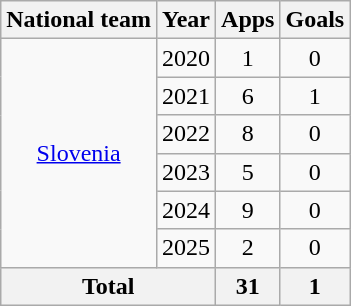<table class="wikitable" style="text-align:center">
<tr>
<th>National team</th>
<th>Year</th>
<th>Apps</th>
<th>Goals</th>
</tr>
<tr>
<td rowspan="6"><a href='#'>Slovenia</a></td>
<td>2020</td>
<td>1</td>
<td>0</td>
</tr>
<tr>
<td>2021</td>
<td>6</td>
<td>1</td>
</tr>
<tr>
<td>2022</td>
<td>8</td>
<td>0</td>
</tr>
<tr>
<td>2023</td>
<td>5</td>
<td>0</td>
</tr>
<tr>
<td>2024</td>
<td>9</td>
<td>0</td>
</tr>
<tr>
<td>2025</td>
<td>2</td>
<td>0</td>
</tr>
<tr>
<th colspan="2">Total</th>
<th>31</th>
<th>1</th>
</tr>
</table>
